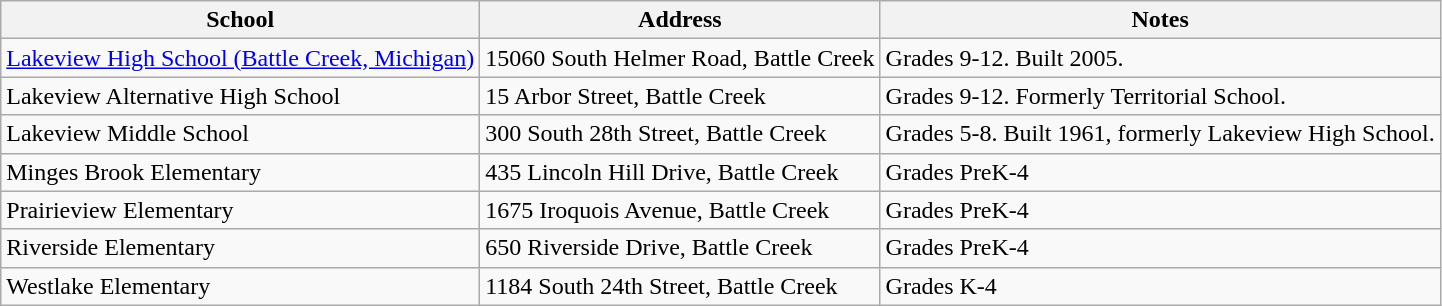<table class="wikitable">
<tr>
<th>School</th>
<th>Address</th>
<th>Notes</th>
</tr>
<tr>
<td><a href='#'>Lakeview High School (Battle Creek, Michigan)</a></td>
<td>15060 South Helmer Road, Battle Creek</td>
<td>Grades 9-12. Built 2005.</td>
</tr>
<tr>
<td>Lakeview Alternative High School</td>
<td>15 Arbor Street, Battle Creek</td>
<td>Grades 9-12. Formerly Territorial School.</td>
</tr>
<tr>
<td>Lakeview Middle School</td>
<td>300 South 28th Street, Battle Creek</td>
<td>Grades 5-8. Built 1961, formerly Lakeview High School.</td>
</tr>
<tr>
<td>Minges Brook Elementary</td>
<td>435 Lincoln Hill Drive, Battle Creek</td>
<td>Grades PreK-4</td>
</tr>
<tr>
<td>Prairieview Elementary</td>
<td>1675 Iroquois Avenue, Battle Creek</td>
<td>Grades PreK-4</td>
</tr>
<tr>
<td>Riverside Elementary</td>
<td>650 Riverside Drive, Battle Creek</td>
<td>Grades PreK-4</td>
</tr>
<tr>
<td>Westlake Elementary</td>
<td>1184 South 24th Street, Battle Creek</td>
<td>Grades K-4</td>
</tr>
</table>
